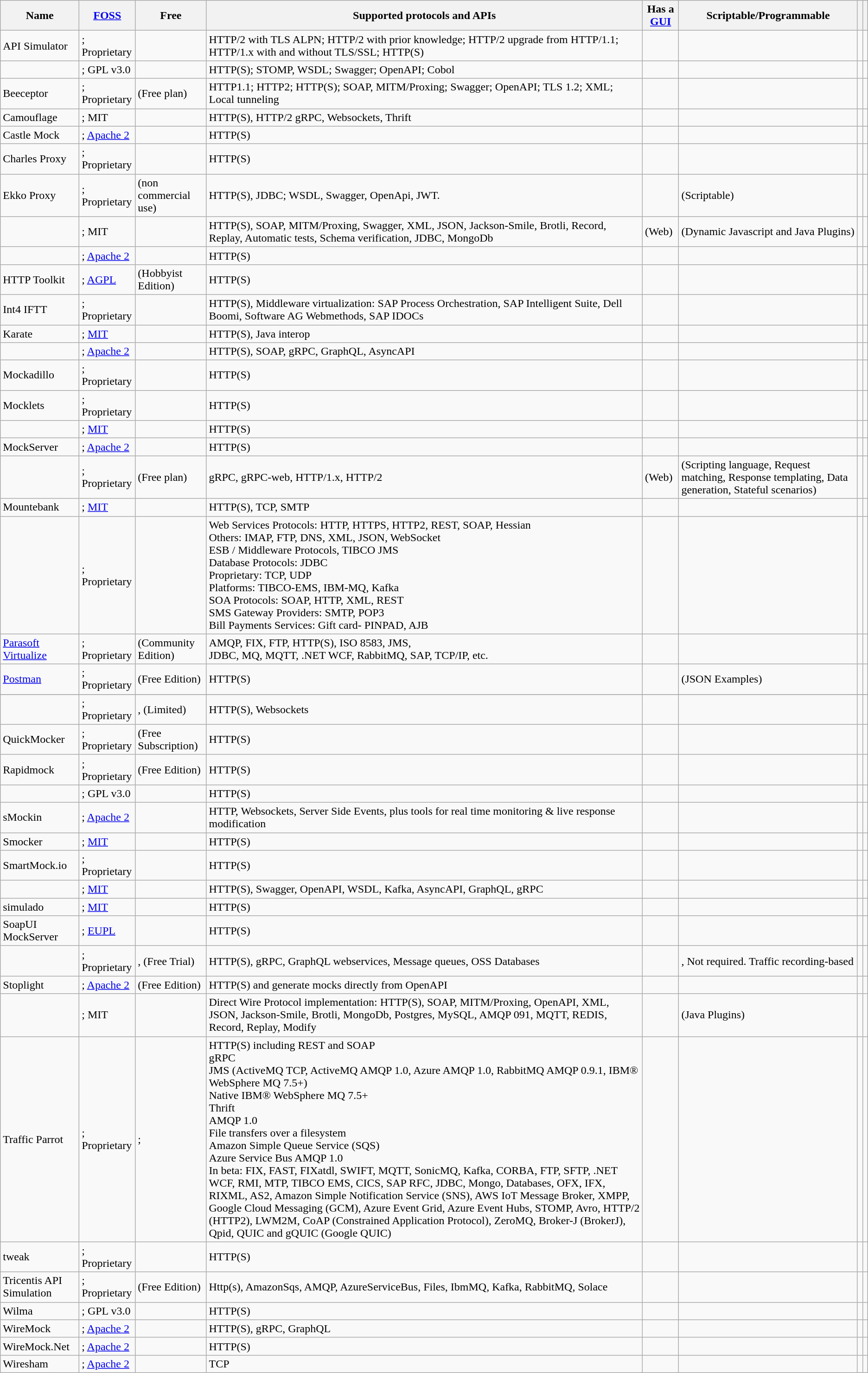<table class="wikitable sortable sort-under">
<tr>
<th>Name</th>
<th><a href='#'>FOSS</a></th>
<th>Free</th>
<th>Supported protocols and APIs</th>
<th>Has a <a href='#'>GUI</a></th>
<th>Scriptable/Programmable</th>
<th></th>
<th></th>
</tr>
<tr>
<td>API Simulator</td>
<td>; Proprietary</td>
<td></td>
<td>HTTP/2 with TLS ALPN; HTTP/2 with prior knowledge; HTTP/2 upgrade from HTTP/1.1; HTTP/1.x with and without TLS/SSL; HTTP(S)</td>
<td></td>
<td></td>
<td></td>
<td></td>
</tr>
<tr>
<td> </td>
<td>; GPL v3.0</td>
<td></td>
<td>HTTP(S); STOMP, WSDL; Swagger; OpenAPI; Cobol</td>
<td></td>
<td></td>
<td></td>
<td></td>
</tr>
<tr>
<td>Beeceptor </td>
<td>; Proprietary</td>
<td> (Free plan)</td>
<td>HTTP1.1; HTTP2; HTTP(S); SOAP, MITM/Proxing; Swagger; OpenAPI; TLS 1.2; XML; Local tunneling</td>
<td></td>
<td></td>
<td></td>
<td></td>
</tr>
<tr>
<td>Camouflage</td>
<td>; MIT</td>
<td></td>
<td>HTTP(S), HTTP/2 gRPC, Websockets, Thrift</td>
<td></td>
<td></td>
<td></td>
<td></td>
</tr>
<tr>
<td>Castle Mock</td>
<td>; <a href='#'>Apache 2</a></td>
<td></td>
<td>HTTP(S)</td>
<td></td>
<td></td>
<td></td>
<td></td>
</tr>
<tr>
<td>Charles Proxy</td>
<td>; Proprietary</td>
<td></td>
<td>HTTP(S)</td>
<td></td>
<td></td>
<td></td>
<td></td>
</tr>
<tr>
<td>Ekko Proxy</td>
<td>; Proprietary</td>
<td> (non commercial use)</td>
<td>HTTP(S), JDBC; WSDL, Swagger, OpenApi, JWT.</td>
<td></td>
<td> (Scriptable)</td>
<td></td>
<td></td>
</tr>
<tr>
<td></td>
<td>; MIT</td>
<td></td>
<td>HTTP(S), SOAP, MITM/Proxing, Swagger, XML, JSON, Jackson-Smile, Brotli, Record, Replay, Automatic tests, Schema verification, JDBC, MongoDb</td>
<td> (Web)</td>
<td>  (Dynamic Javascript and Java Plugins)</td>
<td></td>
<td></td>
</tr>
<tr>
<td></td>
<td>; <a href='#'>Apache 2</a></td>
<td></td>
<td>HTTP(S)</td>
<td></td>
<td></td>
<td></td>
<td> </td>
</tr>
<tr>
<td>HTTP Toolkit</td>
<td>; <a href='#'>AGPL</a></td>
<td> (Hobbyist Edition)</td>
<td>HTTP(S)</td>
<td></td>
<td></td>
<td></td>
<td></td>
</tr>
<tr>
<td>Int4 IFTT</td>
<td>; Proprietary</td>
<td></td>
<td>HTTP(S), Middleware virtualization: SAP Process Orchestration, SAP Intelligent Suite, Dell Boomi, Software AG Webmethods, SAP IDOCs</td>
<td></td>
<td></td>
<td></td>
<td></td>
</tr>
<tr>
<td>Karate</td>
<td>; <a href='#'>MIT</a></td>
<td></td>
<td>HTTP(S), Java interop</td>
<td></td>
<td></td>
<td></td>
<td></td>
</tr>
<tr>
<td></td>
<td>; <a href='#'>Apache 2</a></td>
<td></td>
<td>HTTP(S), SOAP, gRPC, GraphQL, AsyncAPI</td>
<td></td>
<td></td>
<td></td>
<td></td>
</tr>
<tr>
<td>Mockadillo</td>
<td>; Proprietary</td>
<td></td>
<td>HTTP(S)</td>
<td></td>
<td></td>
<td></td>
<td></td>
</tr>
<tr>
<td>Mocklets</td>
<td>; Proprietary</td>
<td></td>
<td>HTTP(S)</td>
<td></td>
<td></td>
<td></td>
<td> </td>
</tr>
<tr>
<td></td>
<td>; <a href='#'>MIT</a></td>
<td></td>
<td>HTTP(S)</td>
<td></td>
<td></td>
<td> </td>
<td></td>
</tr>
<tr>
<td>MockServer</td>
<td>; <a href='#'>Apache 2</a></td>
<td></td>
<td>HTTP(S)</td>
<td></td>
<td></td>
<td></td>
<td></td>
</tr>
<tr>
<td></td>
<td>; Proprietary</td>
<td> (Free plan)</td>
<td>gRPC, gRPC-web, HTTP/1.x, HTTP/2</td>
<td> (Web)</td>
<td> (Scripting language, Request matching, Response templating, Data generation, Stateful scenarios)</td>
<td></td>
<td></td>
</tr>
<tr>
<td>Mountebank</td>
<td>; <a href='#'>MIT</a></td>
<td></td>
<td>HTTP(S), TCP, SMTP</td>
<td></td>
<td></td>
<td></td>
<td></td>
</tr>
<tr>
<td></td>
<td>; Proprietary</td>
<td></td>
<td>Web Services Protocols: HTTP, HTTPS, HTTP2, REST, SOAP, Hessian<br>Others: IMAP, FTP, DNS, XML, JSON, WebSocket<br>ESB / Middleware Protocols, TIBCO JMS<br>Database Protocols: JDBC<br>Proprietary: TCP, UDP<br>Platforms: TIBCO-EMS, IBM-MQ, Kafka<br>SOA Protocols: SOAP, HTTP, XML, REST<br>SMS Gateway Providers: SMTP, POP3<br>Bill Payments Services: Gift card- PINPAD, AJB</td>
<td></td>
<td></td>
<td></td>
<td></td>
</tr>
<tr>
<td><a href='#'>Parasoft Virtualize</a></td>
<td>; Proprietary</td>
<td> (Community Edition)</td>
<td>AMQP, FIX, FTP, HTTP(S), ISO 8583, JMS, <br> JDBC, MQ, MQTT, .NET WCF, RabbitMQ, SAP, TCP/IP, etc.</td>
<td></td>
<td></td>
<td></td>
<td></td>
</tr>
<tr>
<td><a href='#'>Postman</a></td>
<td>; Proprietary</td>
<td> (Free Edition)</td>
<td>HTTP(S)</td>
<td></td>
<td> (JSON Examples)</td>
<td></td>
<td></td>
</tr>
<tr>
</tr>
<tr>
<td></td>
<td>; Proprietary</td>
<td>, (Limited)</td>
<td>HTTP(S), Websockets</td>
<td></td>
<td></td>
<td></td>
<td></td>
</tr>
<tr>
<td>QuickMocker</td>
<td>; Proprietary</td>
<td> (Free Subscription)</td>
<td>HTTP(S)</td>
<td></td>
<td></td>
<td></td>
<td></td>
</tr>
<tr>
<td>Rapidmock</td>
<td>; Proprietary</td>
<td> (Free Edition)</td>
<td>HTTP(S)</td>
<td></td>
<td></td>
<td></td>
<td></td>
</tr>
<tr>
<td></td>
<td>; GPL v3.0</td>
<td></td>
<td>HTTP(S)</td>
<td></td>
<td></td>
<td></td>
<td></td>
</tr>
<tr>
<td>sMockin</td>
<td>; <a href='#'>Apache 2</a></td>
<td></td>
<td>HTTP, Websockets, Server Side Events, plus tools for real time monitoring & live response modification</td>
<td></td>
<td></td>
<td></td>
<td></td>
</tr>
<tr>
<td>Smocker</td>
<td>; <a href='#'>MIT</a></td>
<td></td>
<td>HTTP(S)</td>
<td></td>
<td></td>
<td></td>
<td></td>
</tr>
<tr>
<td>SmartMock.io</td>
<td>; Proprietary</td>
<td>  </td>
<td>HTTP(S)</td>
<td></td>
<td></td>
<td></td>
<td></td>
</tr>
<tr>
<td></td>
<td>; <a href='#'>MIT</a></td>
<td></td>
<td>HTTP(S), Swagger, OpenAPI, WSDL, Kafka, AsyncAPI, GraphQL, gRPC</td>
<td></td>
<td></td>
<td></td>
<td></td>
</tr>
<tr>
<td>simulado</td>
<td>; <a href='#'>MIT</a></td>
<td></td>
<td>HTTP(S)</td>
<td></td>
<td></td>
<td></td>
<td></td>
</tr>
<tr>
<td>SoapUI MockServer</td>
<td>; <a href='#'>EUPL</a></td>
<td></td>
<td>HTTP(S)</td>
<td></td>
<td></td>
<td></td>
<td></td>
</tr>
<tr>
<td></td>
<td>; Proprietary</td>
<td>, (Free Trial)</td>
<td>HTTP(S), gRPC, GraphQL webservices, Message queues, OSS Databases</td>
<td></td>
<td>, Not required. Traffic recording-based</td>
<td></td>
<td></td>
</tr>
<tr>
<td>Stoplight</td>
<td>; <a href='#'>Apache 2</a></td>
<td> (Free Edition)</td>
<td>HTTP(S) and generate mocks directly from OpenAPI</td>
<td></td>
<td></td>
<td></td>
<td></td>
</tr>
<tr>
<td></td>
<td>; MIT</td>
<td></td>
<td>Direct Wire Protocol implementation: HTTP(S), SOAP, MITM/Proxing, OpenAPI, XML, JSON, Jackson-Smile, Brotli, MongoDb, Postgres, MySQL, AMQP 091, MQTT, REDIS, Record, Replay, Modify</td>
<td></td>
<td>  (Java Plugins)</td>
<td></td>
<td></td>
</tr>
<tr>
<td>Traffic Parrot</td>
<td>; Proprietary</td>
<td>;</td>
<td>HTTP(S) including REST and SOAP<br>gRPC<br>JMS (ActiveMQ TCP, ActiveMQ AMQP 1.0,  Azure AMQP 1.0, RabbitMQ AMQP 0.9.1, IBM® WebSphere MQ 7.5+)<br>Native IBM® WebSphere MQ 7.5+<br>Thrift<br>AMQP 1.0<br>File transfers over a filesystem<br>Amazon Simple Queue Service (SQS)<br>Azure Service Bus AMQP 1.0  <br>In beta:
FIX, FAST, FIXatdl, SWIFT, MQTT, SonicMQ, Kafka,
CORBA, FTP, SFTP, .NET WCF, RMI, MTP,
TIBCO EMS, CICS, SAP RFC, JDBC, Mongo, Databases,
OFX, IFX, RIXML, AS2,
Amazon Simple Notification Service
(SNS), AWS IoT Message Broker, XMPP,
Google Cloud Messaging (GCM), Azure Event Grid, Azure Event Hubs,
STOMP, Avro, HTTP/2 (HTTP2), LWM2M, CoAP (Constrained Application Protocol), ZeroMQ, Broker-J
(BrokerJ), Qpid, QUIC and gQUIC (Google QUIC)</td>
<td></td>
<td></td>
<td></td>
<td></td>
</tr>
<tr>
<td>tweak</td>
<td>; Proprietary</td>
<td></td>
<td>HTTP(S)</td>
<td></td>
<td></td>
<td></td>
<td></td>
</tr>
<tr>
<td>Tricentis API Simulation</td>
<td>; Proprietary</td>
<td>(Free Edition)</td>
<td>Http(s), AmazonSqs, AMQP, AzureServiceBus, Files, IbmMQ, Kafka, RabbitMQ, Solace</td>
<td> </td>
<td> </td>
<td> </td>
<td> </td>
</tr>
<tr>
<td>Wilma</td>
<td>; GPL v3.0</td>
<td> </td>
<td>HTTP(S)</td>
<td></td>
<td></td>
<td> </td>
<td></td>
</tr>
<tr>
<td>WireMock</td>
<td>; <a href='#'>Apache 2</a></td>
<td></td>
<td>HTTP(S), gRPC, GraphQL</td>
<td></td>
<td></td>
<td></td>
<td> </td>
</tr>
<tr>
<td>WireMock.Net</td>
<td>; <a href='#'>Apache 2</a></td>
<td></td>
<td>HTTP(S)</td>
<td></td>
<td></td>
<td> </td>
<td></td>
</tr>
<tr>
<td>Wiresham</td>
<td>; <a href='#'>Apache 2</a></td>
<td></td>
<td>TCP</td>
<td></td>
<td></td>
<td></td>
<td></td>
</tr>
</table>
